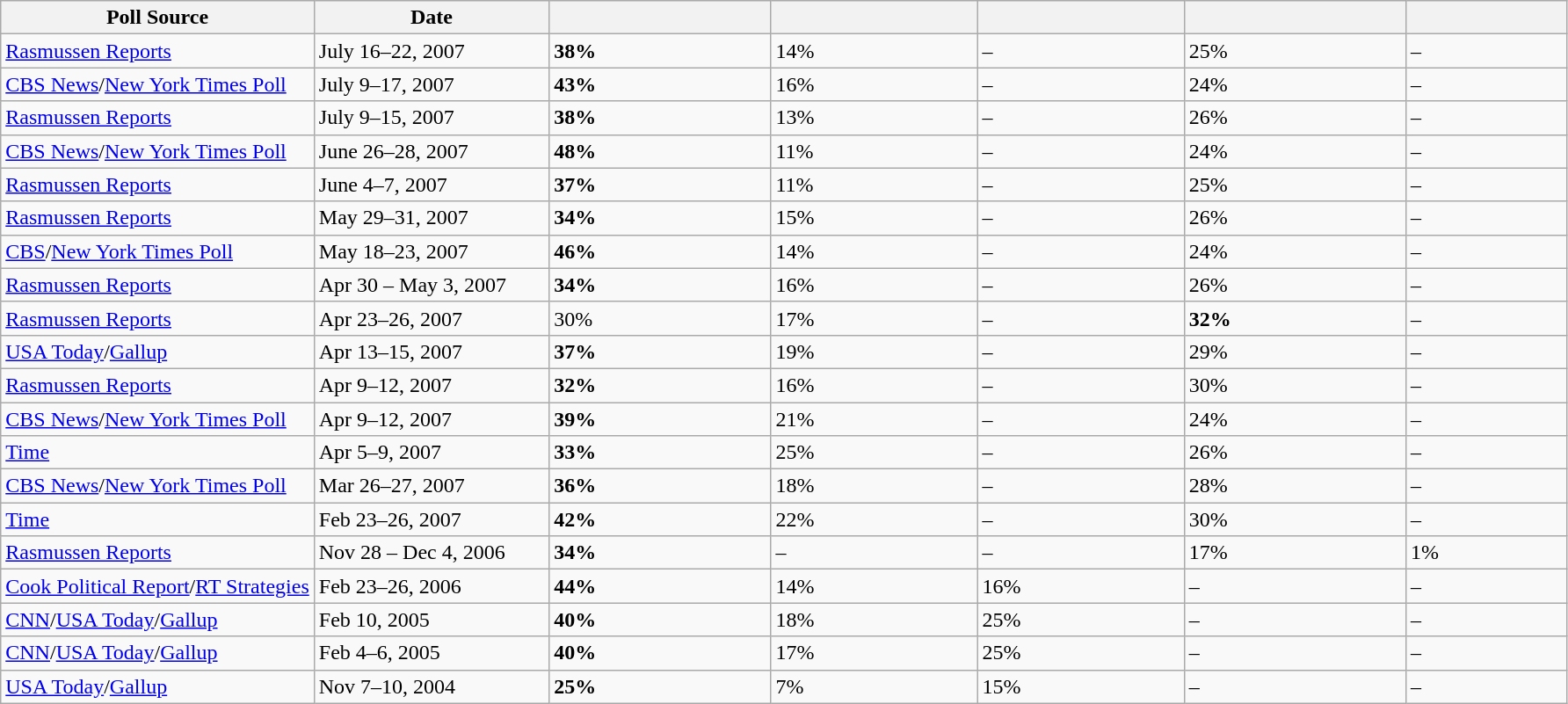<table class="wikitable sortable">
<tr>
<th width="20%">Poll Source</th>
<th width="15%">Date</th>
<th></th>
<th></th>
<th></th>
<th></th>
<th></th>
</tr>
<tr>
<td><a href='#'>Rasmussen Reports</a></td>
<td>July 16–22, 2007</td>
<td><strong>38%</strong></td>
<td>14%</td>
<td>–</td>
<td>25%</td>
<td>–</td>
</tr>
<tr>
<td><a href='#'>CBS News</a>/<a href='#'>New York Times Poll</a></td>
<td>July 9–17, 2007</td>
<td><strong>43%</strong></td>
<td>16%</td>
<td>–</td>
<td>24%</td>
<td>–</td>
</tr>
<tr>
<td><a href='#'>Rasmussen Reports</a></td>
<td>July 9–15, 2007</td>
<td><strong>38%</strong></td>
<td>13%</td>
<td>–</td>
<td>26%</td>
<td>–</td>
</tr>
<tr>
<td><a href='#'>CBS News</a>/<a href='#'>New York Times Poll</a></td>
<td>June 26–28, 2007</td>
<td><strong>48%</strong></td>
<td>11%</td>
<td>–</td>
<td>24%</td>
<td>–</td>
</tr>
<tr>
<td><a href='#'>Rasmussen Reports</a></td>
<td>June 4–7, 2007</td>
<td><strong>37%</strong></td>
<td>11%</td>
<td>–</td>
<td>25%</td>
<td>–</td>
</tr>
<tr>
<td><a href='#'>Rasmussen Reports</a></td>
<td>May 29–31, 2007</td>
<td><strong>34%</strong></td>
<td>15%</td>
<td>–</td>
<td>26%</td>
<td>–</td>
</tr>
<tr>
<td><a href='#'>CBS</a>/<a href='#'>New York Times Poll</a></td>
<td>May 18–23, 2007</td>
<td><strong>46%</strong></td>
<td>14%</td>
<td>–</td>
<td>24%</td>
<td>–</td>
</tr>
<tr>
<td><a href='#'>Rasmussen Reports</a></td>
<td>Apr 30 – May 3, 2007</td>
<td><strong>34%</strong></td>
<td>16%</td>
<td>–</td>
<td>26%</td>
<td>–</td>
</tr>
<tr>
<td><a href='#'>Rasmussen Reports</a></td>
<td>Apr 23–26, 2007</td>
<td>30%</td>
<td>17%</td>
<td>–</td>
<td><strong>32%</strong></td>
<td>–</td>
</tr>
<tr>
<td><a href='#'>USA Today</a>/<a href='#'>Gallup</a></td>
<td>Apr 13–15, 2007</td>
<td><strong>37%</strong></td>
<td>19%</td>
<td>–</td>
<td>29%</td>
<td>–</td>
</tr>
<tr>
<td><a href='#'>Rasmussen Reports</a></td>
<td>Apr 9–12, 2007</td>
<td><strong>32%</strong></td>
<td>16%</td>
<td>–</td>
<td>30%</td>
<td>–</td>
</tr>
<tr>
<td><a href='#'>CBS News</a>/<a href='#'>New York Times Poll</a></td>
<td>Apr 9–12, 2007</td>
<td><strong>39%</strong></td>
<td>21%</td>
<td>–</td>
<td>24%</td>
<td>–</td>
</tr>
<tr>
<td><a href='#'>Time</a></td>
<td>Apr 5–9, 2007</td>
<td><strong>33%</strong></td>
<td>25%</td>
<td>–</td>
<td>26%</td>
<td>–</td>
</tr>
<tr>
<td><a href='#'>CBS News</a>/<a href='#'>New York Times Poll</a></td>
<td>Mar 26–27, 2007</td>
<td><strong>36%</strong></td>
<td>18%</td>
<td>–</td>
<td>28%</td>
<td>–</td>
</tr>
<tr>
<td><a href='#'>Time</a></td>
<td>Feb 23–26, 2007</td>
<td><strong>42%</strong></td>
<td>22%</td>
<td>–</td>
<td>30%</td>
<td>–</td>
</tr>
<tr>
<td><a href='#'>Rasmussen Reports</a></td>
<td>Nov 28 – Dec 4, 2006</td>
<td><strong>34%</strong></td>
<td>–</td>
<td>–</td>
<td>17%</td>
<td>1%</td>
</tr>
<tr>
<td><a href='#'>Cook Political Report</a>/<a href='#'>RT Strategies</a></td>
<td>Feb 23–26, 2006</td>
<td><strong>44%</strong></td>
<td>14%</td>
<td>16%</td>
<td>–</td>
<td>–</td>
</tr>
<tr>
<td><a href='#'>CNN</a>/<a href='#'>USA Today</a>/<a href='#'>Gallup</a></td>
<td>Feb 10, 2005</td>
<td><strong>40%</strong></td>
<td>18%</td>
<td>25%</td>
<td>–</td>
<td>–</td>
</tr>
<tr>
<td><a href='#'>CNN</a>/<a href='#'>USA Today</a>/<a href='#'>Gallup</a></td>
<td>Feb 4–6, 2005</td>
<td><strong>40%</strong></td>
<td>17%</td>
<td>25%</td>
<td>–</td>
<td>–</td>
</tr>
<tr>
<td><a href='#'>USA Today</a>/<a href='#'>Gallup</a></td>
<td>Nov 7–10, 2004</td>
<td><strong>25%</strong></td>
<td>7%</td>
<td>15%</td>
<td>–</td>
<td>–</td>
</tr>
</table>
